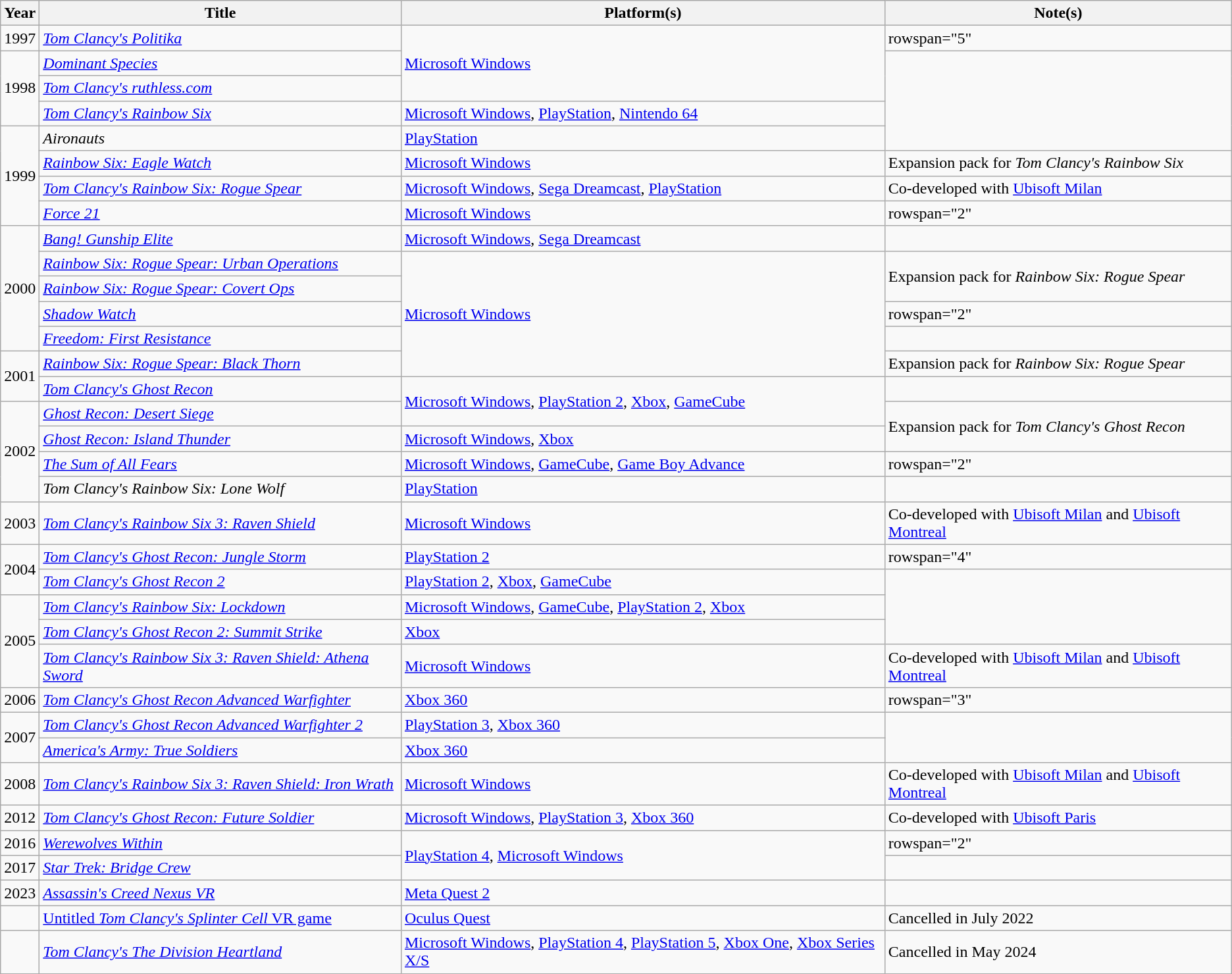<table class="wikitable">
<tr>
<th>Year</th>
<th>Title</th>
<th>Platform(s)</th>
<th>Note(s)</th>
</tr>
<tr>
<td>1997</td>
<td><em><a href='#'>Tom Clancy's Politika</a></em></td>
<td rowspan="3"><a href='#'>Microsoft Windows</a></td>
<td>rowspan="5" </td>
</tr>
<tr>
<td rowspan="3">1998</td>
<td><em><a href='#'>Dominant Species</a></em></td>
</tr>
<tr>
<td><em><a href='#'>Tom Clancy's ruthless.com</a></em></td>
</tr>
<tr>
<td><em><a href='#'>Tom Clancy's Rainbow Six</a></em></td>
<td><a href='#'>Microsoft Windows</a>, <a href='#'>PlayStation</a>, <a href='#'>Nintendo 64</a></td>
</tr>
<tr>
<td rowspan="4">1999</td>
<td><em>Aironauts</em></td>
<td><a href='#'>PlayStation</a></td>
</tr>
<tr>
<td><em><a href='#'>Rainbow Six: Eagle Watch</a></em></td>
<td><a href='#'>Microsoft Windows</a></td>
<td>Expansion pack for <em>Tom Clancy's Rainbow Six</em></td>
</tr>
<tr>
<td><em><a href='#'>Tom Clancy's Rainbow Six: Rogue Spear</a></em></td>
<td><a href='#'>Microsoft Windows</a>, <a href='#'>Sega Dreamcast</a>, <a href='#'>PlayStation</a></td>
<td>Co-developed with <a href='#'>Ubisoft Milan</a></td>
</tr>
<tr>
<td><em><a href='#'>Force 21</a></em></td>
<td><a href='#'>Microsoft Windows</a></td>
<td>rowspan="2" </td>
</tr>
<tr>
<td rowspan="5">2000</td>
<td><em><a href='#'>Bang! Gunship Elite</a></em></td>
<td><a href='#'>Microsoft Windows</a>, <a href='#'>Sega Dreamcast</a></td>
</tr>
<tr>
<td><em><a href='#'>Rainbow Six: Rogue Spear: Urban Operations</a></em></td>
<td rowspan="5"><a href='#'>Microsoft Windows</a></td>
<td rowspan="2">Expansion pack for <em>Rainbow Six: Rogue Spear</em></td>
</tr>
<tr>
<td><em><a href='#'>Rainbow Six: Rogue Spear: Covert Ops</a></em></td>
</tr>
<tr>
<td><em><a href='#'>Shadow Watch</a></em></td>
<td>rowspan="2" </td>
</tr>
<tr>
<td><em><a href='#'>Freedom: First Resistance</a></em></td>
</tr>
<tr>
<td rowspan="2">2001</td>
<td><em><a href='#'>Rainbow Six: Rogue Spear: Black Thorn</a></em></td>
<td>Expansion pack for <em>Rainbow Six: Rogue Spear</em></td>
</tr>
<tr>
<td><em><a href='#'>Tom Clancy's Ghost Recon</a></em></td>
<td rowspan="2"><a href='#'>Microsoft Windows</a>, <a href='#'>PlayStation 2</a>, <a href='#'>Xbox</a>, <a href='#'>GameCube</a></td>
<td></td>
</tr>
<tr>
<td rowspan="4">2002</td>
<td><em><a href='#'>Ghost Recon: Desert Siege</a></em></td>
<td rowspan="2">Expansion pack for <em>Tom Clancy's Ghost Recon</em></td>
</tr>
<tr>
<td><em><a href='#'>Ghost Recon: Island Thunder</a></em></td>
<td><a href='#'>Microsoft Windows</a>, <a href='#'>Xbox</a></td>
</tr>
<tr>
<td><em><a href='#'>The Sum of All Fears</a></em></td>
<td><a href='#'>Microsoft Windows</a>, <a href='#'>GameCube</a>, <a href='#'>Game Boy Advance</a></td>
<td>rowspan="2" </td>
</tr>
<tr>
<td><em>Tom Clancy's Rainbow Six: Lone Wolf</em></td>
<td><a href='#'>PlayStation</a></td>
</tr>
<tr>
<td>2003</td>
<td><em><a href='#'>Tom Clancy's Rainbow Six 3: Raven Shield</a></em></td>
<td><a href='#'>Microsoft Windows</a></td>
<td>Co-developed with <a href='#'>Ubisoft Milan</a> and <a href='#'>Ubisoft Montreal</a></td>
</tr>
<tr>
<td rowspan="2">2004</td>
<td><em><a href='#'>Tom Clancy's Ghost Recon: Jungle Storm</a></em></td>
<td><a href='#'>PlayStation 2</a></td>
<td>rowspan="4" </td>
</tr>
<tr>
<td><em><a href='#'>Tom Clancy's Ghost Recon 2</a></em></td>
<td><a href='#'>PlayStation 2</a>, <a href='#'>Xbox</a>, <a href='#'>GameCube</a></td>
</tr>
<tr>
<td rowspan="3">2005</td>
<td><em><a href='#'>Tom Clancy's Rainbow Six: Lockdown</a></em></td>
<td><a href='#'>Microsoft Windows</a>, <a href='#'>GameCube</a>, <a href='#'>PlayStation 2</a>, <a href='#'>Xbox</a></td>
</tr>
<tr>
<td><em><a href='#'>Tom Clancy's Ghost Recon 2: Summit Strike</a></em></td>
<td><a href='#'>Xbox</a></td>
</tr>
<tr>
<td><em><a href='#'>Tom Clancy's Rainbow Six 3: Raven Shield: Athena Sword</a></em></td>
<td><a href='#'>Microsoft Windows</a></td>
<td>Co-developed with <a href='#'>Ubisoft Milan</a> and <a href='#'>Ubisoft Montreal</a></td>
</tr>
<tr>
<td>2006</td>
<td><em><a href='#'>Tom Clancy's Ghost Recon Advanced Warfighter</a></em></td>
<td><a href='#'>Xbox 360</a></td>
<td>rowspan="3" </td>
</tr>
<tr>
<td rowspan="2">2007</td>
<td><em><a href='#'>Tom Clancy's Ghost Recon Advanced Warfighter 2</a></em></td>
<td><a href='#'>PlayStation 3</a>, <a href='#'>Xbox 360</a></td>
</tr>
<tr>
<td><em><a href='#'>America's Army: True Soldiers</a></em></td>
<td><a href='#'>Xbox 360</a></td>
</tr>
<tr>
<td rowspan="1">2008</td>
<td><em><a href='#'>Tom Clancy's Rainbow Six 3: Raven Shield: Iron Wrath</a></em></td>
<td><a href='#'>Microsoft Windows</a></td>
<td>Co-developed with <a href='#'>Ubisoft Milan</a> and <a href='#'>Ubisoft Montreal</a></td>
</tr>
<tr>
<td>2012</td>
<td><em><a href='#'>Tom Clancy's Ghost Recon: Future Soldier</a></em></td>
<td><a href='#'>Microsoft Windows</a>, <a href='#'>PlayStation 3</a>, <a href='#'>Xbox 360</a></td>
<td>Co-developed with <a href='#'>Ubisoft Paris</a></td>
</tr>
<tr>
<td>2016</td>
<td><em><a href='#'>Werewolves Within</a></em></td>
<td rowspan="2"><a href='#'>PlayStation 4</a>, <a href='#'>Microsoft Windows</a></td>
<td>rowspan="2" </td>
</tr>
<tr>
<td>2017</td>
<td><em><a href='#'>Star Trek: Bridge Crew</a></em></td>
</tr>
<tr>
<td>2023</td>
<td><em><a href='#'>Assassin's Creed Nexus VR</a></em></td>
<td><a href='#'>Meta Quest 2</a></td>
<td></td>
</tr>
<tr>
<td></td>
<td><a href='#'>Untitled <em>Tom Clancy's Splinter Cell</em> VR game</a></td>
<td><a href='#'>Oculus Quest</a></td>
<td>Cancelled in July 2022</td>
</tr>
<tr>
<td></td>
<td><em><a href='#'>Tom Clancy's The Division Heartland</a></em></td>
<td><a href='#'>Microsoft Windows</a>, <a href='#'>PlayStation 4</a>, <a href='#'>PlayStation 5</a>, <a href='#'>Xbox One</a>, <a href='#'>Xbox Series X/S</a></td>
<td>Cancelled in May 2024</td>
</tr>
</table>
